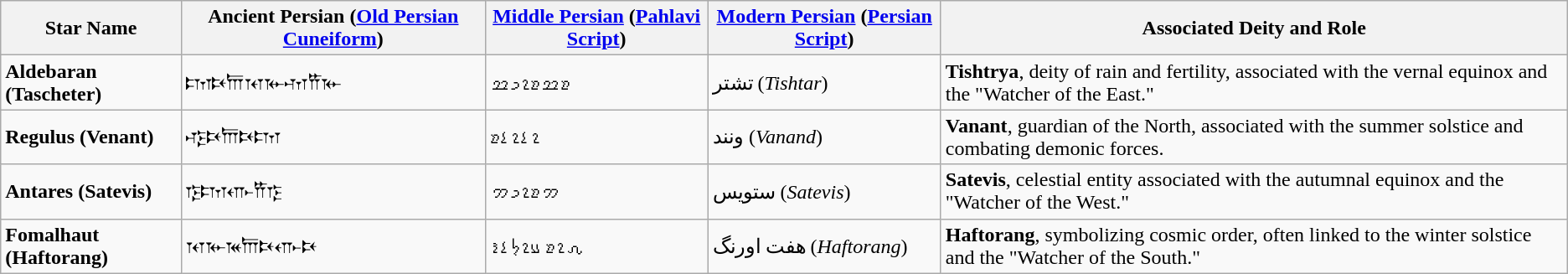<table class="wikitable">
<tr>
<th>Star Name</th>
<th>Ancient Persian (<a href='#'>Old Persian Cuneiform</a>)</th>
<th><a href='#'>Middle Persian</a> (<a href='#'>Pahlavi Script</a>)</th>
<th><a href='#'>Modern Persian</a> (<a href='#'>Persian Script</a>)</th>
<th>Associated Deity and Role</th>
</tr>
<tr>
<td><strong>Aldebaran (Tascheter)</strong></td>
<td>𐎫𐎴𐎠𐎰𐎹𐎶𐎡𐎹</td>
<td>𐭲𐭱𐭲𐭥𐭩𐭱</td>
<td>تشتر (<em>Tishtar</em>)</td>
<td><strong>Tishtrya</strong>, deity of rain and fertility, associated with the vernal equinox and the "Watcher of the East."</td>
</tr>
<tr>
<td><strong>Regulus (Venant)</strong></td>
<td>𐎺𐎴𐎠𐎴𐎫</td>
<td>𐭥𐭭𐭥𐭭𐭲</td>
<td>ونند (<em>Vanand</em>)</td>
<td><strong>Vanant</strong>, guardian of the North, associated with the summer solstice and combating demonic forces.</td>
</tr>
<tr>
<td><strong>Antares (Satevis)</strong></td>
<td>𐎿𐎫𐎥𐎡𐎿</td>
<td>𐭮𐭲𐭥𐭩𐭮</td>
<td>ستویس (<em>Satevis</em>)</td>
<td><strong>Satevis</strong>, celestial entity associated with the autumnal equinox and the "Watcher of the West."</td>
</tr>
<tr>
<td><strong>Fomalhaut (Haftorang)</strong></td>
<td>𐎰𐎹𐎳𐎠𐎴𐎥𐎴</td>
<td>𐭧𐭥𐭲 𐭠𐭥𐭫𐭭𐭪</td>
<td>هفت اورنگ (<em>Haftorang</em>)</td>
<td><strong>Haftorang</strong>, symbolizing cosmic order, often linked to the winter solstice and the "Watcher of the South."</td>
</tr>
</table>
